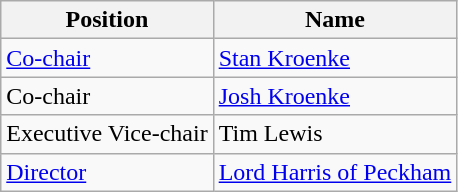<table class="wikitable">
<tr>
<th>Position</th>
<th>Name</th>
</tr>
<tr>
<td><a href='#'>Co-chair</a></td>
<td><a href='#'>Stan Kroenke</a></td>
</tr>
<tr>
<td>Co-chair</td>
<td><a href='#'>Josh Kroenke</a></td>
</tr>
<tr>
<td>Executive Vice-chair</td>
<td>Tim Lewis</td>
</tr>
<tr>
<td><a href='#'>Director</a></td>
<td><a href='#'>Lord Harris of Peckham</a></td>
</tr>
</table>
